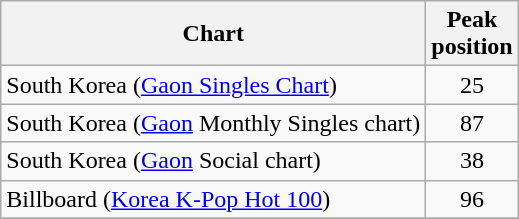<table class="wikitable sortable">
<tr>
<th>Chart</th>
<th>Peak<br>position</th>
</tr>
<tr>
<td>South Korea (<a href='#'>Gaon Singles Chart</a>)</td>
<td align="center">25</td>
</tr>
<tr>
<td>South Korea (<a href='#'>Gaon</a> Monthly Singles chart)</td>
<td align="center">87</td>
</tr>
<tr>
<td>South Korea (<a href='#'>Gaon</a> Social chart)</td>
<td align="center">38</td>
</tr>
<tr>
<td>Billboard (<a href='#'>Korea K-Pop Hot 100</a>)</td>
<td align="center">96</td>
</tr>
<tr>
</tr>
</table>
